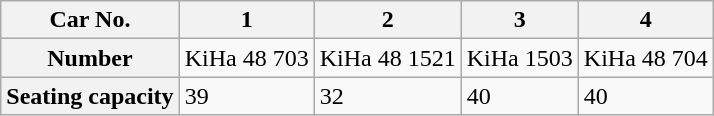<table class="wikitable">
<tr>
<th>Car No.</th>
<th>1</th>
<th>2</th>
<th>3</th>
<th>4</th>
</tr>
<tr>
<th>Number</th>
<td>KiHa 48 703</td>
<td>KiHa 48 1521</td>
<td>KiHa 1503</td>
<td>KiHa 48 704</td>
</tr>
<tr>
<th>Seating capacity</th>
<td>39</td>
<td>32</td>
<td>40</td>
<td>40</td>
</tr>
</table>
